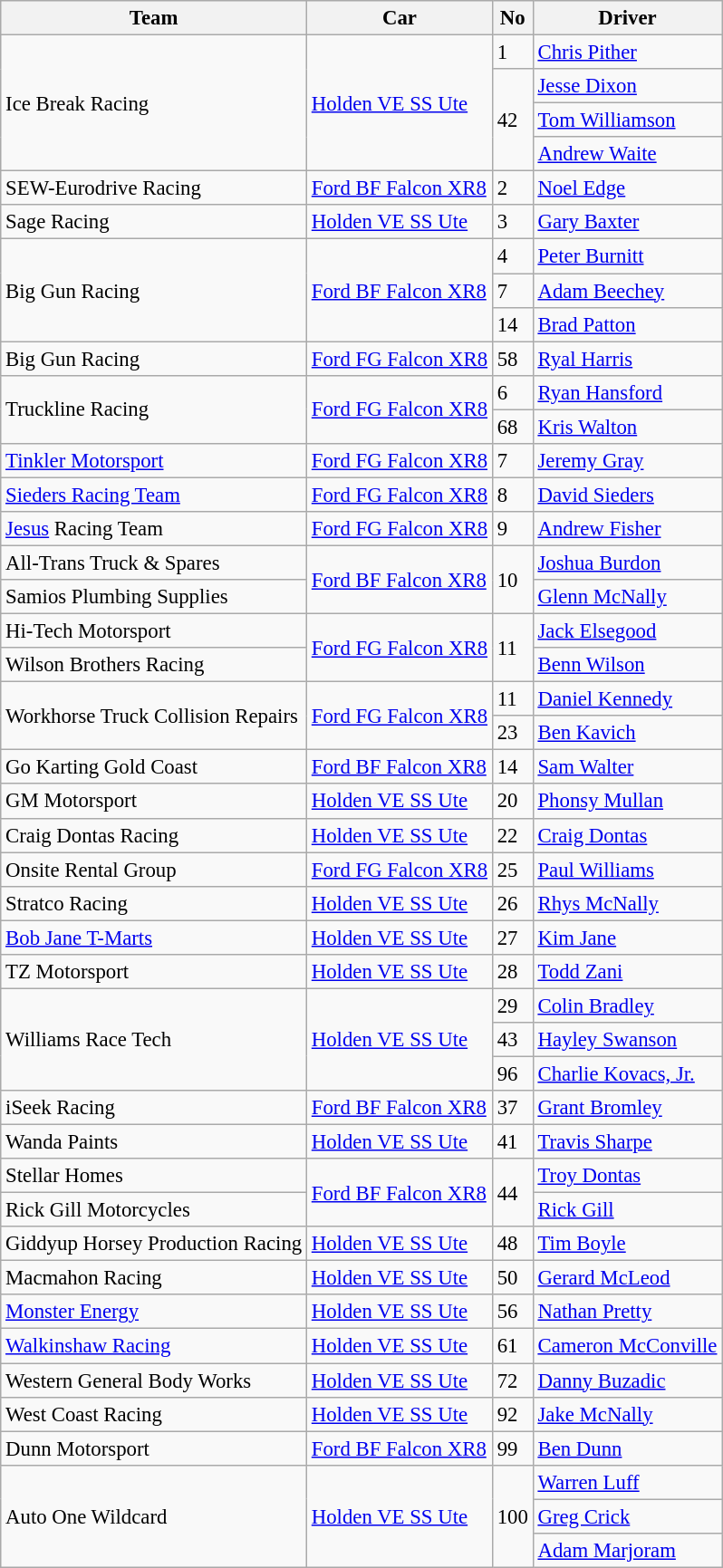<table class="wikitable" style="font-size: 95%;">
<tr>
<th>Team</th>
<th>Car</th>
<th>No</th>
<th>Driver</th>
</tr>
<tr>
<td rowspan=4>Ice Break Racing</td>
<td rowspan=4><a href='#'>Holden VE SS Ute</a></td>
<td>1</td>
<td><a href='#'>Chris Pither</a></td>
</tr>
<tr>
<td rowspan=3>42</td>
<td><a href='#'>Jesse Dixon</a></td>
</tr>
<tr>
<td><a href='#'>Tom Williamson</a></td>
</tr>
<tr>
<td><a href='#'>Andrew Waite</a></td>
</tr>
<tr>
<td>SEW-Eurodrive Racing</td>
<td><a href='#'>Ford BF Falcon XR8</a></td>
<td>2</td>
<td><a href='#'>Noel Edge</a></td>
</tr>
<tr>
<td>Sage Racing</td>
<td><a href='#'>Holden VE SS Ute</a></td>
<td>3</td>
<td><a href='#'>Gary Baxter</a></td>
</tr>
<tr>
<td rowspan=3>Big Gun Racing</td>
<td rowspan=3><a href='#'>Ford BF Falcon XR8</a></td>
<td>4</td>
<td><a href='#'>Peter Burnitt</a></td>
</tr>
<tr>
<td>7</td>
<td><a href='#'>Adam Beechey</a></td>
</tr>
<tr>
<td>14</td>
<td><a href='#'>Brad Patton</a></td>
</tr>
<tr>
<td>Big Gun Racing</td>
<td><a href='#'>Ford FG Falcon XR8</a></td>
<td>58</td>
<td><a href='#'>Ryal Harris</a></td>
</tr>
<tr>
<td rowspan=2>Truckline Racing</td>
<td rowspan=2><a href='#'>Ford FG Falcon XR8</a></td>
<td>6</td>
<td><a href='#'>Ryan Hansford</a></td>
</tr>
<tr>
<td>68</td>
<td><a href='#'>Kris Walton</a></td>
</tr>
<tr>
<td><a href='#'>Tinkler Motorsport</a></td>
<td><a href='#'>Ford FG Falcon XR8</a></td>
<td>7</td>
<td><a href='#'>Jeremy Gray</a></td>
</tr>
<tr>
<td><a href='#'>Sieders Racing Team</a></td>
<td><a href='#'>Ford FG Falcon XR8</a></td>
<td>8</td>
<td><a href='#'>David Sieders</a></td>
</tr>
<tr>
<td><a href='#'>Jesus</a> Racing Team</td>
<td><a href='#'>Ford FG Falcon XR8</a></td>
<td>9</td>
<td><a href='#'>Andrew Fisher</a></td>
</tr>
<tr>
<td>All-Trans Truck & Spares</td>
<td rowspan=2><a href='#'>Ford BF Falcon XR8</a></td>
<td rowspan=2>10</td>
<td><a href='#'>Joshua Burdon</a></td>
</tr>
<tr>
<td>Samios Plumbing Supplies</td>
<td><a href='#'>Glenn McNally</a></td>
</tr>
<tr>
<td>Hi-Tech Motorsport</td>
<td rowspan=2><a href='#'>Ford FG Falcon XR8</a></td>
<td rowspan=2>11</td>
<td><a href='#'>Jack Elsegood</a></td>
</tr>
<tr>
<td>Wilson Brothers Racing</td>
<td><a href='#'>Benn Wilson</a></td>
</tr>
<tr>
<td rowspan=2>Workhorse Truck Collision Repairs</td>
<td rowspan=2><a href='#'>Ford FG Falcon XR8</a></td>
<td>11</td>
<td><a href='#'>Daniel Kennedy</a></td>
</tr>
<tr>
<td>23</td>
<td><a href='#'>Ben Kavich</a></td>
</tr>
<tr>
<td>Go Karting Gold Coast</td>
<td><a href='#'>Ford BF Falcon XR8</a></td>
<td>14</td>
<td><a href='#'>Sam Walter</a></td>
</tr>
<tr>
<td>GM Motorsport</td>
<td><a href='#'>Holden VE SS Ute</a></td>
<td>20</td>
<td><a href='#'>Phonsy Mullan</a></td>
</tr>
<tr>
<td>Craig Dontas Racing</td>
<td><a href='#'>Holden VE SS Ute</a></td>
<td>22</td>
<td><a href='#'>Craig Dontas</a></td>
</tr>
<tr>
<td>Onsite Rental Group</td>
<td><a href='#'>Ford FG Falcon XR8</a></td>
<td>25</td>
<td><a href='#'>Paul Williams</a></td>
</tr>
<tr>
<td>Stratco Racing</td>
<td><a href='#'>Holden VE SS Ute</a></td>
<td>26</td>
<td><a href='#'>Rhys McNally</a></td>
</tr>
<tr>
<td><a href='#'>Bob Jane T-Marts</a></td>
<td><a href='#'>Holden VE SS Ute</a></td>
<td>27</td>
<td><a href='#'>Kim Jane</a></td>
</tr>
<tr>
<td>TZ Motorsport</td>
<td><a href='#'>Holden VE SS Ute</a></td>
<td>28</td>
<td><a href='#'>Todd Zani</a></td>
</tr>
<tr>
<td rowspan=3>Williams Race Tech</td>
<td rowspan=3><a href='#'>Holden VE SS Ute</a></td>
<td>29</td>
<td><a href='#'>Colin Bradley</a></td>
</tr>
<tr>
<td>43</td>
<td><a href='#'>Hayley Swanson</a></td>
</tr>
<tr>
<td>96</td>
<td><a href='#'>Charlie Kovacs, Jr.</a></td>
</tr>
<tr>
<td>iSeek Racing</td>
<td><a href='#'>Ford BF Falcon XR8</a></td>
<td>37</td>
<td><a href='#'>Grant Bromley</a></td>
</tr>
<tr>
<td>Wanda Paints</td>
<td><a href='#'>Holden VE SS Ute</a></td>
<td>41</td>
<td><a href='#'>Travis Sharpe</a></td>
</tr>
<tr>
<td>Stellar Homes</td>
<td rowspan=2><a href='#'>Ford BF Falcon XR8</a></td>
<td rowspan=2>44</td>
<td><a href='#'>Troy Dontas</a></td>
</tr>
<tr>
<td>Rick Gill Motorcycles</td>
<td><a href='#'>Rick Gill</a></td>
</tr>
<tr>
<td>Giddyup Horsey Production Racing</td>
<td><a href='#'>Holden VE SS Ute</a></td>
<td>48</td>
<td><a href='#'>Tim Boyle</a></td>
</tr>
<tr>
<td>Macmahon Racing</td>
<td><a href='#'>Holden VE SS Ute</a></td>
<td>50</td>
<td><a href='#'>Gerard McLeod</a></td>
</tr>
<tr>
<td><a href='#'>Monster Energy</a></td>
<td><a href='#'>Holden VE SS Ute</a></td>
<td>56</td>
<td><a href='#'>Nathan Pretty</a></td>
</tr>
<tr>
<td><a href='#'>Walkinshaw Racing</a></td>
<td><a href='#'>Holden VE SS Ute</a></td>
<td>61</td>
<td><a href='#'>Cameron McConville</a></td>
</tr>
<tr>
<td>Western General Body Works</td>
<td><a href='#'>Holden VE SS Ute</a></td>
<td>72</td>
<td><a href='#'>Danny Buzadic</a></td>
</tr>
<tr>
<td>West Coast Racing</td>
<td><a href='#'>Holden VE SS Ute</a></td>
<td>92</td>
<td><a href='#'>Jake McNally</a></td>
</tr>
<tr>
<td>Dunn Motorsport</td>
<td><a href='#'>Ford BF Falcon XR8</a></td>
<td>99</td>
<td><a href='#'>Ben Dunn</a></td>
</tr>
<tr>
<td rowspan=3>Auto One Wildcard</td>
<td rowspan=3><a href='#'>Holden VE SS Ute</a></td>
<td rowspan=3>100</td>
<td><a href='#'>Warren Luff</a></td>
</tr>
<tr>
<td><a href='#'>Greg Crick</a></td>
</tr>
<tr>
<td><a href='#'>Adam Marjoram</a></td>
</tr>
</table>
